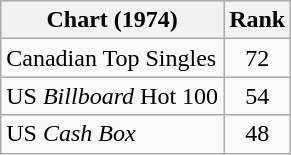<table class="wikitable sortable">
<tr>
<th align="left">Chart (1974)</th>
<th style="text-align:center;">Rank</th>
</tr>
<tr>
<td>Canadian Top Singles</td>
<td style="text-align:center;">72</td>
</tr>
<tr>
<td>US <em>Billboard</em> Hot 100</td>
<td style="text-align:center;">54</td>
</tr>
<tr>
<td>US <em>Cash Box</em></td>
<td style="text-align:center;">48</td>
</tr>
</table>
